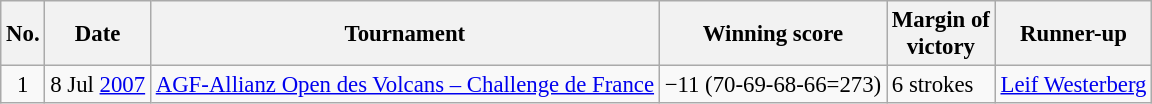<table class="wikitable" style="font-size:95%;">
<tr>
<th>No.</th>
<th>Date</th>
<th>Tournament</th>
<th>Winning score</th>
<th>Margin of<br>victory</th>
<th>Runner-up</th>
</tr>
<tr>
<td align=center>1</td>
<td align=right>8 Jul <a href='#'>2007</a></td>
<td><a href='#'>AGF-Allianz Open des Volcans – Challenge de France</a></td>
<td>−11 (70-69-68-66=273)</td>
<td>6 strokes</td>
<td> <a href='#'>Leif Westerberg</a></td>
</tr>
</table>
